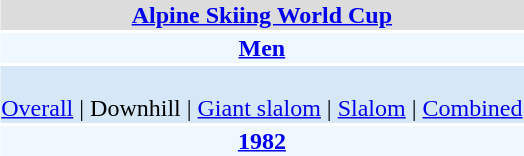<table align="right" class="toccolours" style="margin: 0 0 1em 1em;">
<tr>
<td colspan="2" align=center bgcolor=Gainsboro><strong><a href='#'>Alpine Skiing World Cup</a></strong></td>
</tr>
<tr>
<td colspan="2" align=center bgcolor=AliceBlue><strong><a href='#'>Men</a></strong></td>
</tr>
<tr>
<td colspan="2" align=center bgcolor=D6E8F8><br><a href='#'>Overall</a> | 
Downhill | 
<a href='#'>Giant slalom</a> | 
<a href='#'>Slalom</a> | 
<a href='#'>Combined</a></td>
</tr>
<tr>
<td colspan="2" align=center bgcolor=AliceBlue><strong><a href='#'>1982</a></strong></td>
</tr>
</table>
